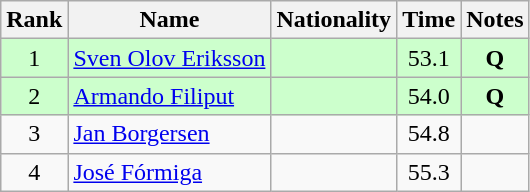<table class="wikitable sortable" style="text-align:center">
<tr>
<th>Rank</th>
<th>Name</th>
<th>Nationality</th>
<th>Time</th>
<th>Notes</th>
</tr>
<tr bgcolor=ccffcc>
<td>1</td>
<td align=left><a href='#'>Sven Olov Eriksson</a></td>
<td align=left></td>
<td>53.1</td>
<td><strong>Q</strong></td>
</tr>
<tr bgcolor=ccffcc>
<td>2</td>
<td align=left><a href='#'>Armando Filiput</a></td>
<td align=left></td>
<td>54.0</td>
<td><strong>Q</strong></td>
</tr>
<tr>
<td>3</td>
<td align=left><a href='#'>Jan Borgersen</a></td>
<td align=left></td>
<td>54.8</td>
<td></td>
</tr>
<tr>
<td>4</td>
<td align=left><a href='#'>José Fórmiga</a></td>
<td align=left></td>
<td>55.3</td>
<td></td>
</tr>
</table>
